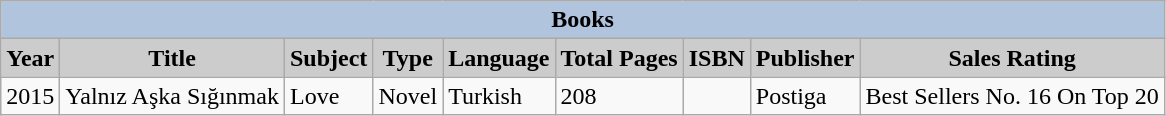<table class="wikitable">
<tr>
<th colspan="9" style="background:#B0C4DE;">Books</th>
</tr>
<tr>
<th rowspan="1" style="background:#CCCCCC;">Year</th>
<th rowspan="1" style="background:#CCCCCC;">Title</th>
<th rowspan="1" style="background:#CCCCCC;">Subject</th>
<th rowspan="1" style="background:#CCCCCC;">Type</th>
<th rowspan="1" style="background:#CCCCCC;">Language</th>
<th rowspan="1" style="background:#CCCCCC;">Total Pages</th>
<th rowspan="1" style="background:#CCCCCC;">ISBN</th>
<th rowspan="1" style="background:#CCCCCC;">Publisher</th>
<th rowspan="1" style="background:#CCCCCC;">Sales Rating</th>
</tr>
<tr>
<td>2015</td>
<td>Yalnız Aşka Sığınmak</td>
<td>Love</td>
<td>Novel</td>
<td>Turkish</td>
<td>208</td>
<td></td>
<td>Postiga</td>
<td>Best Sellers No. 16 On Top 20</td>
</tr>
</table>
